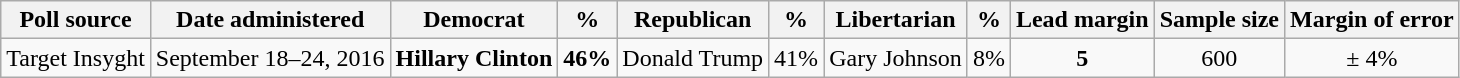<table class="wikitable" style="text-align:center;">
<tr style="vertical-align:bottom;">
<th>Poll source</th>
<th>Date administered</th>
<th>Democrat</th>
<th>%</th>
<th>Republican</th>
<th>%</th>
<th>Libertarian</th>
<th>%</th>
<th>Lead margin</th>
<th>Sample size</th>
<th>Margin of error</th>
</tr>
<tr>
<td>Target Insyght</td>
<td>September 18–24, 2016</td>
<td><strong>Hillary Clinton</strong></td>
<td><strong>46%</strong></td>
<td>Donald Trump</td>
<td>41%</td>
<td>Gary Johnson</td>
<td>8%</td>
<td><strong>5</strong></td>
<td>600</td>
<td>± 4%</td>
</tr>
</table>
